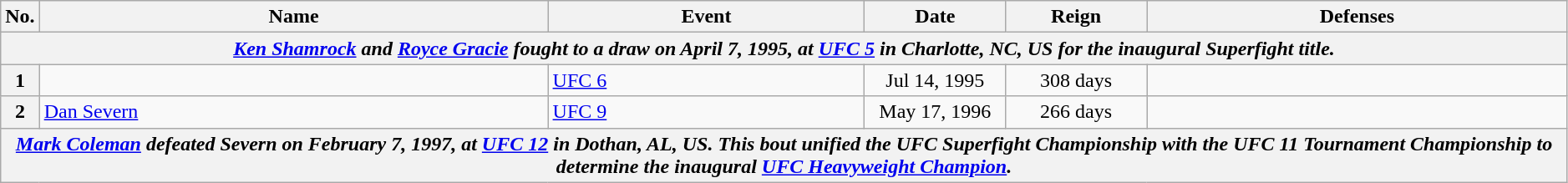<table class="wikitable" style="width:99%;">
<tr>
<th style="width:2%;">No.</th>
<th>Name</th>
<th>Event</th>
<th style="width:9%;">Date</th>
<th style="width:9%;">Reign</th>
<th>Defenses</th>
</tr>
<tr>
<th colspan=6 align=center><em><a href='#'>Ken Shamrock</a> and <a href='#'>Royce Gracie</a> fought to a draw on April 7, 1995, at <a href='#'>UFC 5</a> in Charlotte, NC, US for the inaugural Superfight title.</em></th>
</tr>
<tr>
<th>1</th>
<td></td>
<td><a href='#'>UFC 6</a><br></td>
<td align=center>Jul 14, 1995</td>
<td align=center>308 days</td>
<td><br></td>
</tr>
<tr>
<th>2</th>
<td> <a href='#'>Dan Severn</a></td>
<td><a href='#'>UFC 9</a><br></td>
<td align=center>May 17, 1996</td>
<td align=center>266 days</td>
<td></td>
</tr>
<tr>
<th colspan=6 align=center><em><a href='#'>Mark Coleman</a> defeated Severn on February 7, 1997, at <a href='#'>UFC 12</a> in Dothan, AL, US. This bout unified the UFC Superfight Championship with the UFC 11 Tournament Championship to determine the inaugural <a href='#'>UFC Heavyweight Champion</a>.</em></th>
</tr>
</table>
